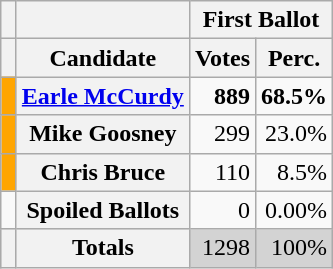<table class="wikitable">
<tr>
<th width="3"></th>
<th></th>
<th colspan="2">First Ballot</th>
</tr>
<tr>
<th width="3"></th>
<th>Candidate</th>
<th>Votes</th>
<th>Perc.</th>
</tr>
<tr>
<td style="background:orange;"></td>
<th><a href='#'>Earle McCurdy</a></th>
<td align="right"><strong>889</strong></td>
<td align="right"><strong>68.5%</strong></td>
</tr>
<tr>
<td style="background:orange;"></td>
<th>Mike Goosney</th>
<td align="right">299</td>
<td align="right">23.0%</td>
</tr>
<tr>
<td style="background:orange;"></td>
<th>Chris Bruce</th>
<td align="right">110</td>
<td align="right">8.5%</td>
</tr>
<tr>
<td></td>
<th>Spoiled Ballots</th>
<td align="right">0</td>
<td align="right">0.00%</td>
</tr>
<tr style="background:lightgrey;">
<th></th>
<th>Totals</th>
<td align="right">1298</td>
<td align="right">100%</td>
</tr>
</table>
